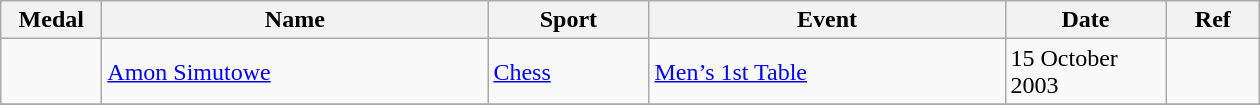<table class="wikitable sortable" style="font-size:100%">
<tr>
<th width="60">Medal</th>
<th width="250">Name</th>
<th width="100">Sport</th>
<th width="230">Event</th>
<th width="100">Date</th>
<th width="55">Ref</th>
</tr>
<tr>
<td></td>
<td><a href='#'>Amon Simutowe</a></td>
<td><a href='#'>Chess</a></td>
<td><a href='#'>Men’s 1st Table</a></td>
<td>15 October 2003</td>
<td></td>
</tr>
<tr>
</tr>
</table>
